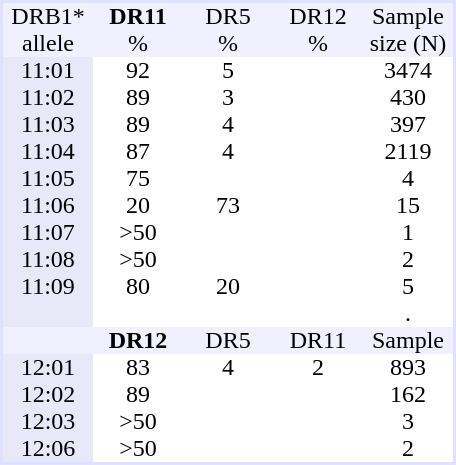<table border="0" cellspacing="0" cellpadding="0" align="left" style="text-align:center; background:#ffffff; margin-right: 1em; border:2px #e0e0ff solid;">
<tr style="background:#f0f0ff">
<td style="width:60px">DRB1*</td>
<td style="width:60px"><strong>DR11</strong></td>
<td style="width:60px">DR5</td>
<td style="width:60px">DR12</td>
<td style="width:60px">Sample</td>
</tr>
<tr style="background:#f0f0ff">
<td>allele</td>
<td>%</td>
<td>%</td>
<td>%</td>
<td>size (N)</td>
</tr>
<tr>
<td style = "background:#e8e8f8">11:01</td>
<td>92</td>
<td>5</td>
<td></td>
<td>3474</td>
</tr>
<tr>
<td style = "background:#e8e8f8">11:02</td>
<td>89</td>
<td>3</td>
<td></td>
<td>430</td>
</tr>
<tr>
<td style = "background:#e8e8f8">11:03</td>
<td>89</td>
<td>4</td>
<td></td>
<td>397</td>
</tr>
<tr>
<td style = "background:#e8e8f8">11:04</td>
<td>87</td>
<td>4</td>
<td></td>
<td>2119</td>
</tr>
<tr>
<td style = "background:#e8e8f8">11:05</td>
<td>75</td>
<td></td>
<td></td>
<td>4</td>
</tr>
<tr>
<td style = "background:#e8e8f8">11:06</td>
<td>20</td>
<td>73</td>
<td></td>
<td>15</td>
</tr>
<tr>
<td style = "background:#e8e8f8">11:07</td>
<td>>50</td>
<td></td>
<td></td>
<td>1</td>
</tr>
<tr>
<td style = "background:#e8e8f8">11:08</td>
<td>>50</td>
<td></td>
<td></td>
<td>2</td>
</tr>
<tr>
<td style = "background:#e8e8f8">11:09</td>
<td>80</td>
<td>20</td>
<td></td>
<td>5</td>
</tr>
<tr>
<td style = "background:#e8e8f8"></td>
<td></td>
<td></td>
<td></td>
<td>.</td>
</tr>
<tr style="background:#f0f0ff">
<td style="width:60px"></td>
<td style="width:60px"><strong>DR12</strong></td>
<td style="width:60px">DR5</td>
<td style="width:60px">DR11</td>
<td style="width:60px">Sample</td>
</tr>
<tr>
<td style = "background:#e8e8f8">12:01</td>
<td>83</td>
<td>4</td>
<td>2</td>
<td>893 </td>
</tr>
<tr>
<td style = "background:#e8e8f8">12:02</td>
<td>89</td>
<td></td>
<td></td>
<td>162</td>
</tr>
<tr>
<td style = "background:#e8e8f8">12:03</td>
<td>>50</td>
<td></td>
<td></td>
<td>3</td>
</tr>
<tr>
<td style = "background:#e8e8f8">12:06</td>
<td>>50</td>
<td></td>
<td></td>
<td>2</td>
</tr>
<tr>
</tr>
</table>
